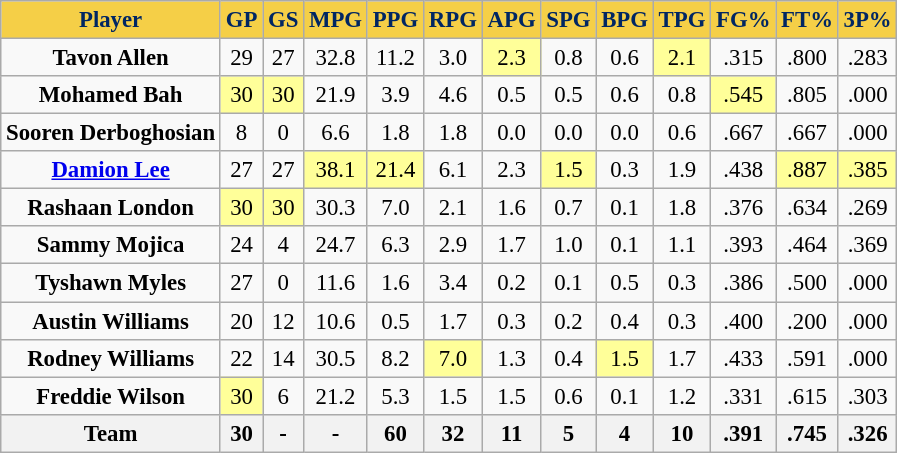<table class="wikitable sortable" style="font-size: 95%;text-align:center">
<tr>
<th style="background:#F5CF47;color:#002663;">Player</th>
<th style="background:#F5CF47;color:#002663;">GP</th>
<th style="background:#F5CF47;color:#002663;">GS</th>
<th style="background:#F5CF47;color:#002663;">MPG</th>
<th style="background:#F5CF47;color:#002663;">PPG</th>
<th style="background:#F5CF47;color:#002663;">RPG</th>
<th style="background:#F5CF47;color:#002663;">APG</th>
<th style="background:#F5CF47;color:#002663;">SPG</th>
<th style="background:#F5CF47;color:#002663;">BPG</th>
<th style="background:#F5CF47;color:#002663;">TPG</th>
<th style="background:#F5CF47;color:#002663;">FG%</th>
<th style="background:#F5CF47;color:#002663;">FT%</th>
<th style="background:#F5CF47;color:#002663;">3P%</th>
</tr>
<tr>
<td data-sort-value="Allen, Tavon"><strong>Tavon Allen</strong></td>
<td>29</td>
<td>27</td>
<td>32.8</td>
<td>11.2</td>
<td>3.0</td>
<td style="background:#FFFF99">2.3</td>
<td>0.8</td>
<td>0.6</td>
<td style="background:#FFFF99">2.1</td>
<td>.315</td>
<td>.800</td>
<td>.283</td>
</tr>
<tr>
<td data-sort-value="Bah, Mohamed"><strong>Mohamed Bah</strong></td>
<td style="background:#FFFF99">30</td>
<td style="background:#FFFF99">30</td>
<td>21.9</td>
<td>3.9</td>
<td>4.6</td>
<td>0.5</td>
<td>0.5</td>
<td>0.6</td>
<td>0.8</td>
<td style="background:#FFFF99">.545</td>
<td>.805</td>
<td>.000</td>
</tr>
<tr>
<td data-sort-value="Derboghosian, Sooren"><strong>Sooren Derboghosian</strong></td>
<td>8</td>
<td>0</td>
<td>6.6</td>
<td>1.8</td>
<td>1.8</td>
<td>0.0</td>
<td>0.0</td>
<td>0.0</td>
<td>0.6</td>
<td>.667</td>
<td>.667</td>
<td>.000</td>
</tr>
<tr>
<td data-sort-value="Lee, Damion"><strong><a href='#'>Damion Lee</a></strong></td>
<td>27</td>
<td>27</td>
<td style="background:#FFFF99">38.1</td>
<td style="background:#FFFF99">21.4</td>
<td>6.1</td>
<td>2.3</td>
<td style="background:#FFFF99">1.5</td>
<td>0.3</td>
<td>1.9</td>
<td>.438</td>
<td style="background:#FFFF99">.887</td>
<td style="background:#FFFF99">.385</td>
</tr>
<tr>
<td data-sort-value="London, Rashaan"><strong>Rashaan London</strong></td>
<td style="background:#FFFF99">30</td>
<td style="background:#FFFF99">30</td>
<td>30.3</td>
<td>7.0</td>
<td>2.1</td>
<td>1.6</td>
<td>0.7</td>
<td>0.1</td>
<td>1.8</td>
<td>.376</td>
<td>.634</td>
<td>.269</td>
</tr>
<tr>
<td data-sort-value="Mojica, Sammy"><strong>Sammy Mojica</strong></td>
<td>24</td>
<td>4</td>
<td>24.7</td>
<td>6.3</td>
<td>2.9</td>
<td>1.7</td>
<td>1.0</td>
<td>0.1</td>
<td>1.1</td>
<td>.393</td>
<td>.464</td>
<td>.369</td>
</tr>
<tr>
<td data-sort-value="Myles, Tyshawn"><strong>Tyshawn Myles</strong></td>
<td>27</td>
<td>0</td>
<td>11.6</td>
<td>1.6</td>
<td>3.4</td>
<td>0.2</td>
<td>0.1</td>
<td>0.5</td>
<td>0.3</td>
<td>.386</td>
<td>.500</td>
<td>.000</td>
</tr>
<tr>
<td data-sort-value="Williams, Austin"><strong>Austin Williams</strong></td>
<td>20</td>
<td>12</td>
<td>10.6</td>
<td>0.5</td>
<td>1.7</td>
<td>0.3</td>
<td>0.2</td>
<td>0.4</td>
<td>0.3</td>
<td>.400</td>
<td>.200</td>
<td>.000</td>
</tr>
<tr>
<td data-sort-value="Williams, Rodney"><strong>Rodney Williams</strong></td>
<td>22</td>
<td>14</td>
<td>30.5</td>
<td>8.2</td>
<td style="background:#FFFF99">7.0</td>
<td>1.3</td>
<td>0.4</td>
<td style="background:#FFFF99">1.5</td>
<td>1.7</td>
<td>.433</td>
<td>.591</td>
<td>.000</td>
</tr>
<tr>
<td data-sort-value="Wilson, Freddie"><strong>Freddie Wilson</strong></td>
<td style="background:#FFFF99">30</td>
<td>6</td>
<td>21.2</td>
<td>5.3</td>
<td>1.5</td>
<td>1.5</td>
<td>0.6</td>
<td>0.1</td>
<td>1.2</td>
<td>.331</td>
<td>.615</td>
<td>.303</td>
</tr>
<tr>
<th>Team</th>
<th>30</th>
<th>-</th>
<th>-</th>
<th>60</th>
<th>32</th>
<th>11</th>
<th>5</th>
<th>4</th>
<th>10</th>
<th>.391</th>
<th>.745</th>
<th>.326</th>
</tr>
</table>
